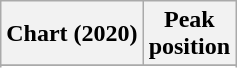<table class="wikitable sortable plainrowheaders">
<tr>
<th>Chart (2020)</th>
<th>Peak<br>position</th>
</tr>
<tr>
</tr>
<tr>
</tr>
<tr>
</tr>
<tr>
</tr>
<tr>
</tr>
<tr>
</tr>
</table>
